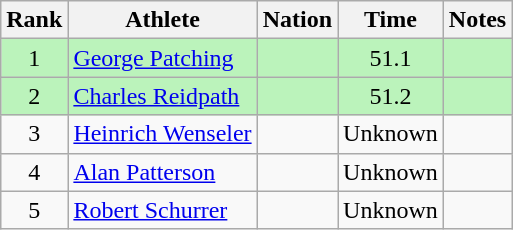<table class="wikitable sortable" style="text-align:center">
<tr>
<th>Rank</th>
<th>Athlete</th>
<th>Nation</th>
<th>Time</th>
<th>Notes</th>
</tr>
<tr bgcolor=bbf3bb>
<td>1</td>
<td align=left><a href='#'>George Patching</a></td>
<td align=left></td>
<td>51.1</td>
<td></td>
</tr>
<tr bgcolor=bbf3bb>
<td>2</td>
<td align=left><a href='#'>Charles Reidpath</a></td>
<td align=left></td>
<td>51.2</td>
<td></td>
</tr>
<tr>
<td>3</td>
<td align=left><a href='#'>Heinrich Wenseler</a></td>
<td align=left></td>
<td>Unknown</td>
<td></td>
</tr>
<tr>
<td>4</td>
<td align=left><a href='#'>Alan Patterson</a></td>
<td align=left></td>
<td>Unknown</td>
<td></td>
</tr>
<tr>
<td>5</td>
<td align=left><a href='#'>Robert Schurrer</a></td>
<td align=left></td>
<td>Unknown</td>
<td></td>
</tr>
</table>
